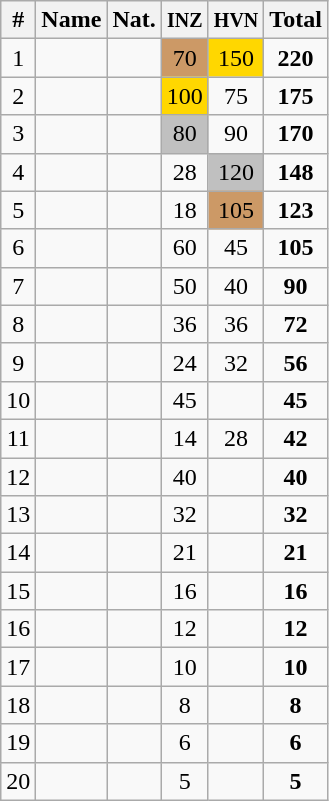<table class="wikitable sortable" style="text-align:center;">
<tr>
<th>#</th>
<th>Name</th>
<th>Nat.</th>
<th><small>INZ</small></th>
<th><small>HVN</small></th>
<th>Total</th>
</tr>
<tr>
<td>1</td>
<td align=left></td>
<td></td>
<td bgcolor=cc9966>70</td>
<td bgcolor=gold>150</td>
<td><strong>220</strong></td>
</tr>
<tr>
<td>2</td>
<td align=left></td>
<td></td>
<td bgcolor=gold>100</td>
<td>75</td>
<td><strong>175</strong></td>
</tr>
<tr>
<td>3</td>
<td align=left></td>
<td></td>
<td bgcolor=silver>80</td>
<td>90</td>
<td><strong>170</strong></td>
</tr>
<tr>
<td>4</td>
<td align=left></td>
<td></td>
<td>28</td>
<td bgcolor=silver>120</td>
<td><strong>148</strong></td>
</tr>
<tr>
<td>5</td>
<td align=left></td>
<td></td>
<td>18</td>
<td bgcolor=cc9966>105</td>
<td><strong>123</strong></td>
</tr>
<tr>
<td>6</td>
<td align=left></td>
<td></td>
<td>60</td>
<td>45</td>
<td><strong>105</strong></td>
</tr>
<tr>
<td>7</td>
<td align=left></td>
<td></td>
<td>50</td>
<td>40</td>
<td><strong>90</strong></td>
</tr>
<tr>
<td>8</td>
<td align=left></td>
<td></td>
<td>36</td>
<td>36</td>
<td><strong>72</strong></td>
</tr>
<tr>
<td>9</td>
<td align=left></td>
<td></td>
<td>24</td>
<td>32</td>
<td><strong>56</strong></td>
</tr>
<tr>
<td>10</td>
<td align=left></td>
<td></td>
<td>45</td>
<td></td>
<td><strong>45</strong></td>
</tr>
<tr>
<td>11</td>
<td align=left></td>
<td></td>
<td>14</td>
<td>28</td>
<td><strong>42</strong></td>
</tr>
<tr>
<td>12</td>
<td align=left></td>
<td></td>
<td>40</td>
<td></td>
<td><strong>40</strong></td>
</tr>
<tr>
<td>13</td>
<td align=left></td>
<td></td>
<td>32</td>
<td></td>
<td><strong>32</strong></td>
</tr>
<tr>
<td>14</td>
<td align=left></td>
<td></td>
<td>21</td>
<td></td>
<td><strong>21</strong></td>
</tr>
<tr>
<td>15</td>
<td align=left></td>
<td></td>
<td>16</td>
<td></td>
<td><strong>16</strong></td>
</tr>
<tr>
<td>16</td>
<td align=left></td>
<td></td>
<td>12</td>
<td></td>
<td><strong>12</strong></td>
</tr>
<tr>
<td>17</td>
<td align=left></td>
<td></td>
<td>10</td>
<td></td>
<td><strong>10</strong></td>
</tr>
<tr>
<td>18</td>
<td align=left></td>
<td></td>
<td>8</td>
<td></td>
<td><strong>8</strong></td>
</tr>
<tr>
<td>19</td>
<td align=left></td>
<td></td>
<td>6</td>
<td></td>
<td><strong>6</strong></td>
</tr>
<tr>
<td>20</td>
<td align=left></td>
<td></td>
<td>5</td>
<td></td>
<td><strong>5</strong></td>
</tr>
</table>
